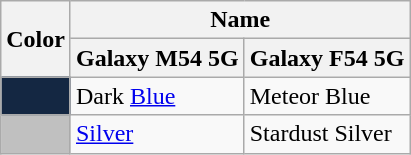<table class="wikitable mw-collapsible">
<tr>
<th rowspan="2">Color</th>
<th colspan="2">Name</th>
</tr>
<tr>
<th>Galaxy M54 5G</th>
<th>Galaxy F54 5G</th>
</tr>
<tr>
<td bgcolor="142742"></td>
<td>Dark <a href='#'>Blue</a></td>
<td>Meteor Blue</td>
</tr>
<tr>
<td bgcolor="Silver"></td>
<td><a href='#'>Silver</a></td>
<td>Stardust Silver</td>
</tr>
</table>
